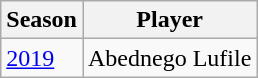<table class="wikitable">
<tr>
<th>Season</th>
<th>Player</th>
</tr>
<tr>
<td><a href='#'>2019</a></td>
<td>Abednego Lufile</td>
</tr>
</table>
